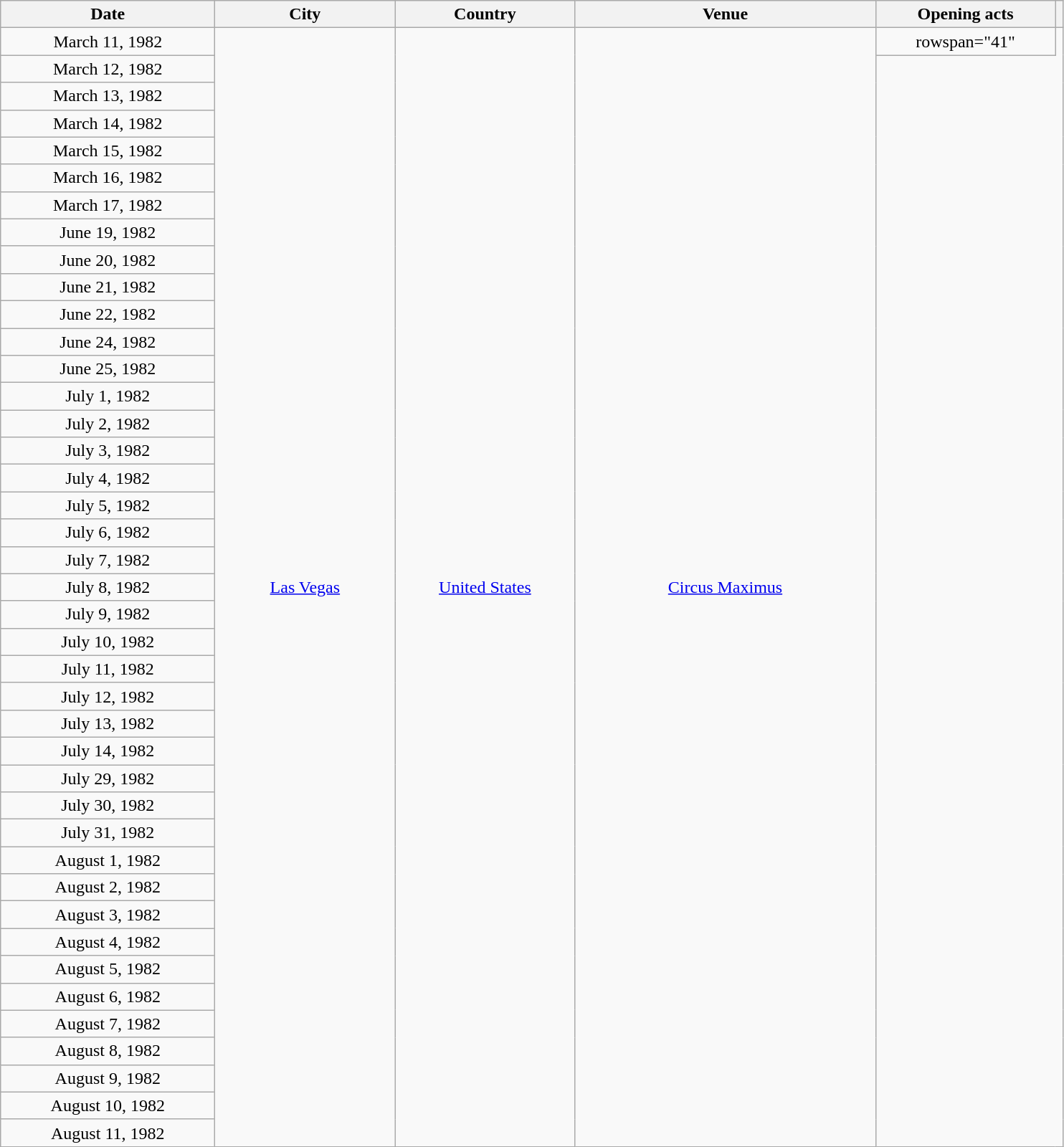<table class="wikitable" id="1982" style="text-align:center;">
<tr>
<th scope="col" style="width:12em;">Date</th>
<th scope="col" style="width:10em;">City</th>
<th scope="col" style="width:10em;">Country</th>
<th scope="col" style="width:17em;">Venue</th>
<th scope="col" style="width:10em;">Opening acts</th>
<th scope="col" class="unsortable"></th>
</tr>
<tr>
<td>March 11, 1982</td>
<td rowspan="41"><a href='#'>Las Vegas</a></td>
<td rowspan="41"><a href='#'>United States</a></td>
<td rowspan="41"><a href='#'>Circus Maximus</a></td>
<td>rowspan="41" </td>
</tr>
<tr>
<td>March 12, 1982</td>
</tr>
<tr>
<td>March 13, 1982</td>
</tr>
<tr>
<td>March 14, 1982</td>
</tr>
<tr>
<td>March 15, 1982</td>
</tr>
<tr>
<td>March 16, 1982</td>
</tr>
<tr>
<td>March 17, 1982</td>
</tr>
<tr>
<td>June 19, 1982</td>
</tr>
<tr>
<td>June 20, 1982</td>
</tr>
<tr>
<td>June 21, 1982</td>
</tr>
<tr>
<td>June 22, 1982</td>
</tr>
<tr>
<td>June 24, 1982</td>
</tr>
<tr>
<td>June 25, 1982</td>
</tr>
<tr>
<td>July 1, 1982</td>
</tr>
<tr>
<td>July 2, 1982</td>
</tr>
<tr>
<td>July 3, 1982</td>
</tr>
<tr>
<td>July 4, 1982</td>
</tr>
<tr>
<td>July 5, 1982</td>
</tr>
<tr>
<td>July 6, 1982</td>
</tr>
<tr>
<td>July 7, 1982</td>
</tr>
<tr>
<td>July 8, 1982</td>
</tr>
<tr>
<td>July 9, 1982</td>
</tr>
<tr>
<td>July 10, 1982</td>
</tr>
<tr>
<td>July 11, 1982</td>
</tr>
<tr>
<td>July 12, 1982</td>
</tr>
<tr>
<td>July 13, 1982</td>
</tr>
<tr>
<td>July 14, 1982</td>
</tr>
<tr>
<td>July 29, 1982</td>
</tr>
<tr>
<td>July 30, 1982</td>
</tr>
<tr>
<td>July 31, 1982</td>
</tr>
<tr>
<td>August 1, 1982</td>
</tr>
<tr>
<td>August 2, 1982</td>
</tr>
<tr>
<td>August 3, 1982</td>
</tr>
<tr>
<td>August 4, 1982</td>
</tr>
<tr>
<td>August 5, 1982</td>
</tr>
<tr>
<td>August 6, 1982</td>
</tr>
<tr>
<td>August 7, 1982</td>
</tr>
<tr>
<td>August 8, 1982</td>
</tr>
<tr>
<td>August 9, 1982</td>
</tr>
<tr>
<td>August 10, 1982</td>
</tr>
<tr>
<td>August 11, 1982</td>
</tr>
</table>
